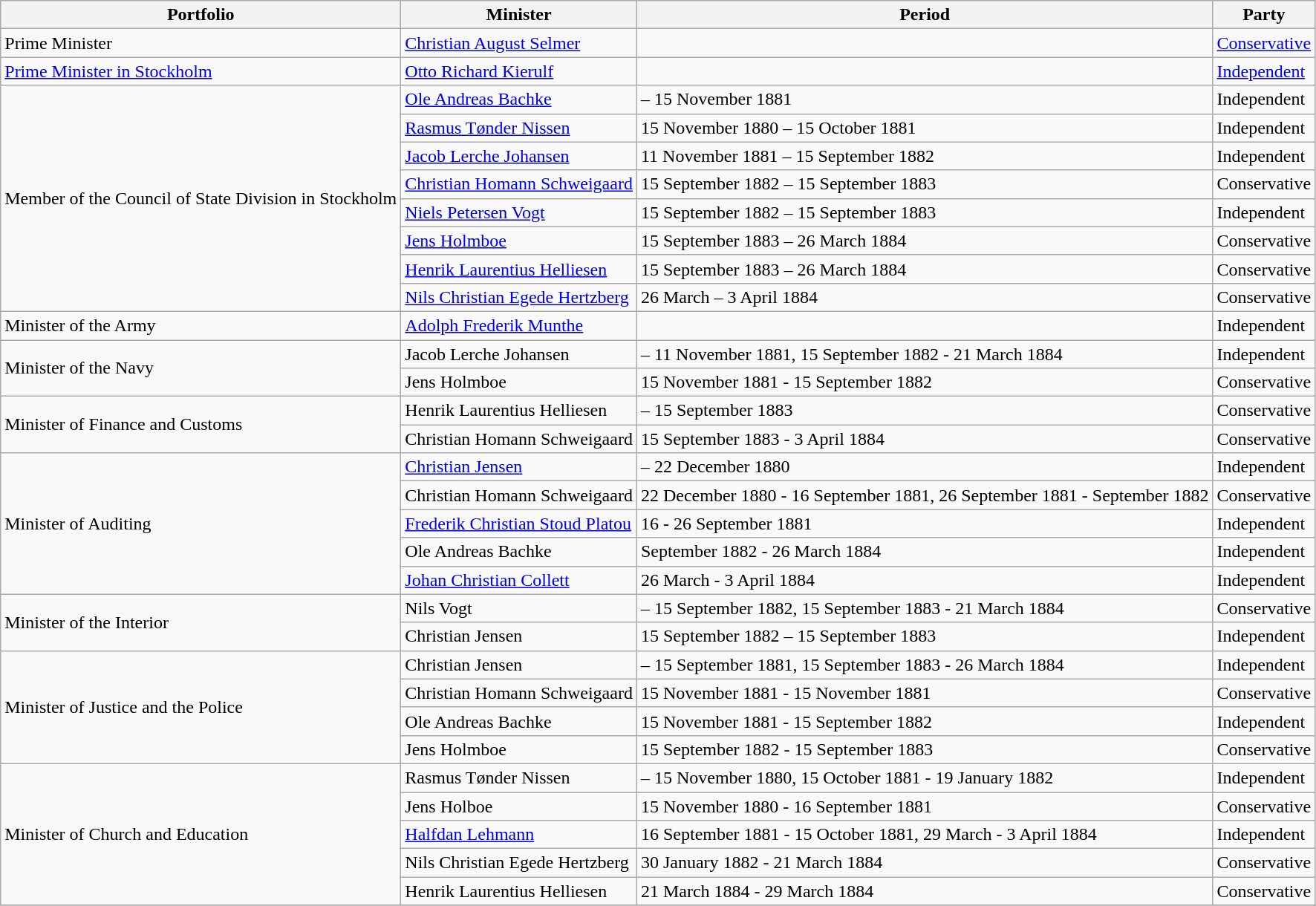<table class="wikitable">
<tr>
<th>Portfolio</th>
<th>Minister</th>
<th>Period</th>
<th>Party</th>
</tr>
<tr>
<td>Prime Minister</td>
<td><a href='#'>Christian August Selmer</a></td>
<td></td>
<td><a href='#'>Conservative</a></td>
</tr>
<tr>
<td><a href='#'>Prime Minister in Stockholm</a></td>
<td><a href='#'>Otto Richard Kierulf</a></td>
<td></td>
<td><a href='#'>Independent</a></td>
</tr>
<tr>
<td rowspan=8>Member of the Council of State Division in Stockholm</td>
<td><a href='#'>Ole Andreas Bachke</a></td>
<td>– 15 November 1881</td>
<td>Independent</td>
</tr>
<tr>
<td><a href='#'>Rasmus Tønder Nissen</a></td>
<td>15 November 1880 – 15 October 1881</td>
<td>Independent</td>
</tr>
<tr>
<td><a href='#'>Jacob Lerche Johansen</a></td>
<td>11 November 1881 – 15 September 1882</td>
<td>Independent</td>
</tr>
<tr>
<td><a href='#'>Christian Homann Schweigaard</a></td>
<td>15 September 1882 – 15 September 1883</td>
<td>Conservative</td>
</tr>
<tr>
<td><a href='#'>Niels Petersen Vogt</a></td>
<td>15 September 1882 – 15 September 1883</td>
<td>Independent</td>
</tr>
<tr>
<td><a href='#'>Jens Holmboe</a></td>
<td>15 September 1883 – 26 March 1884</td>
<td>Conservative</td>
</tr>
<tr>
<td><a href='#'>Henrik Laurentius Helliesen</a></td>
<td>15 September 1883 – 26 March 1884</td>
<td>Conservative</td>
</tr>
<tr>
<td><a href='#'>Nils Christian Egede Hertzberg</a></td>
<td>26 March – 3 April 1884</td>
<td>Conservative</td>
</tr>
<tr>
<td>Minister of the Army</td>
<td><a href='#'>Adolph Frederik Munthe</a></td>
<td></td>
<td>Independent</td>
</tr>
<tr>
<td rowspan=2>Minister of the Navy</td>
<td>Jacob Lerche Johansen</td>
<td>– 11 November 1881, 15 September 1882 - 21 March 1884</td>
<td>Independent</td>
</tr>
<tr>
<td>Jens Holmboe</td>
<td>15 November 1881 - 15 September 1882</td>
<td>Conservative</td>
</tr>
<tr>
<td rowspan=2>Minister of Finance and Customs</td>
<td>Henrik Laurentius Helliesen</td>
<td>– 15 September 1883</td>
<td>Conservative</td>
</tr>
<tr>
<td>Christian Homann Schweigaard</td>
<td>15 September 1883 - 3 April 1884</td>
<td>Conservative</td>
</tr>
<tr>
<td rowspan=5>Minister of Auditing</td>
<td><a href='#'>Christian Jensen</a></td>
<td>– 22 December 1880</td>
<td>Independent</td>
</tr>
<tr>
<td>Christian Homann Schweigaard</td>
<td>22 December 1880 - 16 September 1881, 26 September 1881 - September 1882</td>
<td>Conservative</td>
</tr>
<tr>
<td><a href='#'>Frederik Christian Stoud Platou</a></td>
<td>16 - 26 September 1881</td>
<td>Independent</td>
</tr>
<tr>
<td>Ole Andreas Bachke</td>
<td>September 1882 - 26 March 1884</td>
<td>Independent</td>
</tr>
<tr>
<td><a href='#'>Johan Christian Collett</a></td>
<td>26 March - 3 April 1884</td>
<td>Independent</td>
</tr>
<tr>
<td rowspan=2>Minister of the Interior</td>
<td>Nils Vogt</td>
<td>– 15 September 1882, 15 September 1883 - 21 March 1884</td>
<td>Conservative</td>
</tr>
<tr>
<td>Christian Jensen</td>
<td>15 September 1882 – 15 September 1883</td>
<td>Independent</td>
</tr>
<tr>
<td rowspan=4>Minister of Justice and the Police</td>
<td>Christian Jensen</td>
<td>– 15 September 1881, 15 September 1883 - 26 March 1884</td>
<td>Independent</td>
</tr>
<tr>
<td>Christian Homann Schweigaard</td>
<td>15 November 1881 - 15 November 1881</td>
<td>Conservative</td>
</tr>
<tr>
<td>Ole Andreas Bachke</td>
<td>15 November 1881 - 15 September 1882</td>
<td>Independent</td>
</tr>
<tr>
<td>Jens Holmboe</td>
<td>15 September 1882 - 15 September 1883</td>
<td>Conservative</td>
</tr>
<tr>
<td rowspan=5>Minister of Church and Education</td>
<td>Rasmus Tønder Nissen</td>
<td>– 15 November 1880, 15 October 1881 - 19 January 1882</td>
<td>Independent</td>
</tr>
<tr>
<td>Jens Holboe</td>
<td>15 November 1880 - 16 September 1881</td>
<td>Conservative</td>
</tr>
<tr>
<td><a href='#'>Halfdan Lehmann</a></td>
<td>16 September 1881 - 15 October 1881, 29 March - 3 April 1884</td>
<td>Independent</td>
</tr>
<tr>
<td>Nils Christian Egede Hertzberg</td>
<td>30 January 1882 - 21 March 1884</td>
<td>Conservative</td>
</tr>
<tr>
<td>Henrik Laurentius Helliesen</td>
<td>21 March 1884 - 29 March 1884</td>
<td>Conservative</td>
</tr>
<tr>
</tr>
</table>
